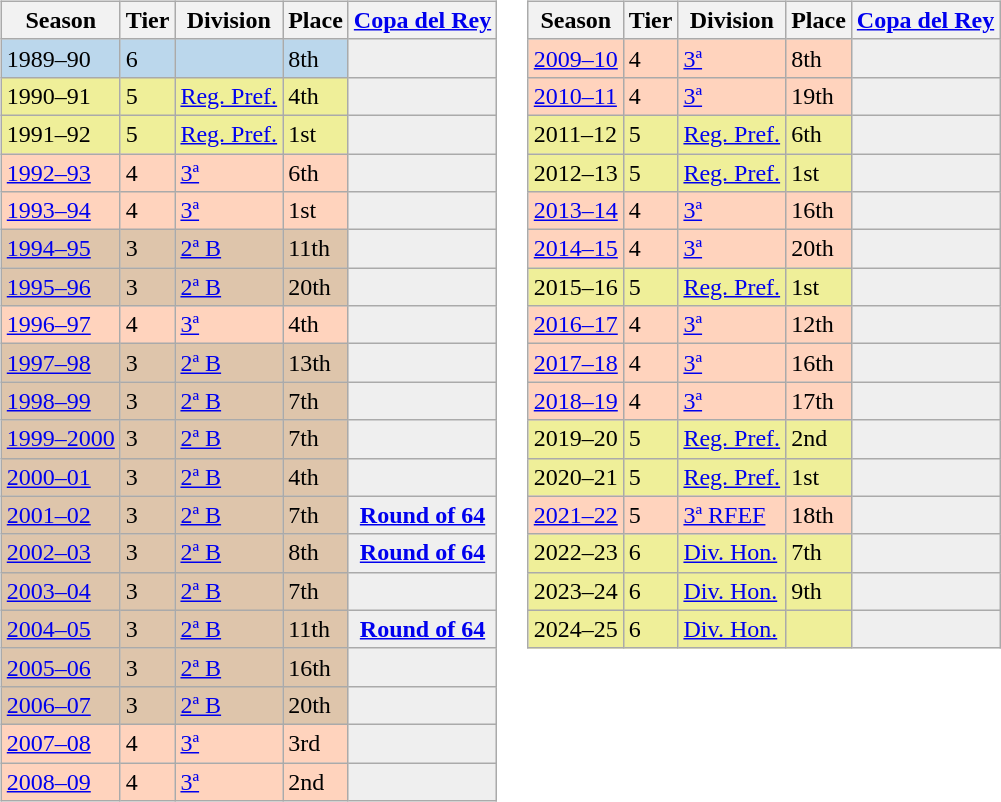<table>
<tr>
<td valign="top" width=0%><br><table class="wikitable">
<tr style="background:#f0f6fa;">
<th>Season</th>
<th>Tier</th>
<th>Division</th>
<th>Place</th>
<th><a href='#'>Copa del Rey</a></th>
</tr>
<tr>
<td style="background:#BBD7EC;">1989–90</td>
<td style="background:#BBD7EC;">6</td>
<td style="background:#BBD7EC;"></td>
<td style="background:#BBD7EC;">8th</td>
<th style="background:#efefef;"></th>
</tr>
<tr>
<td style="background:#EFEF99;">1990–91</td>
<td style="background:#EFEF99;">5</td>
<td style="background:#EFEF99;"><a href='#'>Reg. Pref.</a></td>
<td style="background:#EFEF99;">4th</td>
<th style="background:#efefef;"></th>
</tr>
<tr>
<td style="background:#EFEF99;">1991–92</td>
<td style="background:#EFEF99;">5</td>
<td style="background:#EFEF99;"><a href='#'>Reg. Pref.</a></td>
<td style="background:#EFEF99;">1st</td>
<th style="background:#efefef;"></th>
</tr>
<tr>
<td style="background:#FFD3BD;"><a href='#'>1992–93</a></td>
<td style="background:#FFD3BD;">4</td>
<td style="background:#FFD3BD;"><a href='#'>3ª</a></td>
<td style="background:#FFD3BD;">6th</td>
<th style="background:#efefef;"></th>
</tr>
<tr>
<td style="background:#FFD3BD;"><a href='#'>1993–94</a></td>
<td style="background:#FFD3BD;">4</td>
<td style="background:#FFD3BD;"><a href='#'>3ª</a></td>
<td style="background:#FFD3BD;">1st</td>
<th style="background:#efefef;"></th>
</tr>
<tr>
<td style="background:#DEC5AB;"><a href='#'>1994–95</a></td>
<td style="background:#DEC5AB;">3</td>
<td style="background:#DEC5AB;"><a href='#'>2ª B</a></td>
<td style="background:#DEC5AB;">11th</td>
<th style="background:#efefef;"></th>
</tr>
<tr>
<td style="background:#DEC5AB;"><a href='#'>1995–96</a></td>
<td style="background:#DEC5AB;">3</td>
<td style="background:#DEC5AB;"><a href='#'>2ª B</a></td>
<td style="background:#DEC5AB;">20th</td>
<th style="background:#efefef;"></th>
</tr>
<tr>
<td style="background:#FFD3BD;"><a href='#'>1996–97</a></td>
<td style="background:#FFD3BD;">4</td>
<td style="background:#FFD3BD;"><a href='#'>3ª</a></td>
<td style="background:#FFD3BD;">4th</td>
<td style="background:#efefef;"></td>
</tr>
<tr>
<td style="background:#DEC5AB;"><a href='#'>1997–98</a></td>
<td style="background:#DEC5AB;">3</td>
<td style="background:#DEC5AB;"><a href='#'>2ª B</a></td>
<td style="background:#DEC5AB;">13th</td>
<th style="background:#efefef;"></th>
</tr>
<tr>
<td style="background:#DEC5AB;"><a href='#'>1998–99</a></td>
<td style="background:#DEC5AB;">3</td>
<td style="background:#DEC5AB;"><a href='#'>2ª B</a></td>
<td style="background:#DEC5AB;">7th</td>
<th style="background:#efefef;"></th>
</tr>
<tr>
<td style="background:#DEC5AB;"><a href='#'>1999–2000</a></td>
<td style="background:#DEC5AB;">3</td>
<td style="background:#DEC5AB;"><a href='#'>2ª B</a></td>
<td style="background:#DEC5AB;">7th</td>
<th style="background:#efefef;"></th>
</tr>
<tr>
<td style="background:#DEC5AB;"><a href='#'>2000–01</a></td>
<td style="background:#DEC5AB;">3</td>
<td style="background:#DEC5AB;"><a href='#'>2ª B</a></td>
<td style="background:#DEC5AB;">4th</td>
<td style="background:#efefef;"></td>
</tr>
<tr>
<td style="background:#DEC5AB;"><a href='#'>2001–02</a></td>
<td style="background:#DEC5AB;">3</td>
<td style="background:#DEC5AB;"><a href='#'>2ª B</a></td>
<td style="background:#DEC5AB;">7th</td>
<th style="background:#efefef;"><a href='#'>Round of 64</a></th>
</tr>
<tr>
<td style="background:#DEC5AB;"><a href='#'>2002–03</a></td>
<td style="background:#DEC5AB;">3</td>
<td style="background:#DEC5AB;"><a href='#'>2ª B</a></td>
<td style="background:#DEC5AB;">8th</td>
<th style="background:#efefef;"><a href='#'>Round of 64</a></th>
</tr>
<tr>
<td style="background:#DEC5AB;"><a href='#'>2003–04</a></td>
<td style="background:#DEC5AB;">3</td>
<td style="background:#DEC5AB;"><a href='#'>2ª B</a></td>
<td style="background:#DEC5AB;">7th</td>
<th style="background:#efefef;"></th>
</tr>
<tr>
<td style="background:#DEC5AB;"><a href='#'>2004–05</a></td>
<td style="background:#DEC5AB;">3</td>
<td style="background:#DEC5AB;"><a href='#'>2ª B</a></td>
<td style="background:#DEC5AB;">11th</td>
<th style="background:#efefef;"><a href='#'>Round of 64</a></th>
</tr>
<tr>
<td style="background:#DEC5AB;"><a href='#'>2005–06</a></td>
<td style="background:#DEC5AB;">3</td>
<td style="background:#DEC5AB;"><a href='#'>2ª B</a></td>
<td style="background:#DEC5AB;">16th</td>
<th style="background:#efefef;"></th>
</tr>
<tr>
<td style="background:#DEC5AB;"><a href='#'>2006–07</a></td>
<td style="background:#DEC5AB;">3</td>
<td style="background:#DEC5AB;"><a href='#'>2ª B</a></td>
<td style="background:#DEC5AB;">20th</td>
<td style="background:#efefef;"></td>
</tr>
<tr>
<td style="background:#FFD3BD;"><a href='#'>2007–08</a></td>
<td style="background:#FFD3BD;">4</td>
<td style="background:#FFD3BD;"><a href='#'>3ª</a></td>
<td style="background:#FFD3BD;">3rd</td>
<td style="background:#efefef;"></td>
</tr>
<tr>
<td style="background:#FFD3BD;"><a href='#'>2008–09</a></td>
<td style="background:#FFD3BD;">4</td>
<td style="background:#FFD3BD;"><a href='#'>3ª</a></td>
<td style="background:#FFD3BD;">2nd</td>
<td style="background:#efefef;"></td>
</tr>
</table>
</td>
<td valign="top" width=0%><br><table class="wikitable">
<tr style="background:#f0f6fa;">
<th>Season</th>
<th>Tier</th>
<th>Division</th>
<th>Place</th>
<th><a href='#'>Copa del Rey</a></th>
</tr>
<tr>
<td style="background:#FFD3BD;"><a href='#'>2009–10</a></td>
<td style="background:#FFD3BD;">4</td>
<td style="background:#FFD3BD;"><a href='#'>3ª</a></td>
<td style="background:#FFD3BD;">8th</td>
<td style="background:#efefef;"></td>
</tr>
<tr>
<td style="background:#FFD3BD;"><a href='#'>2010–11</a></td>
<td style="background:#FFD3BD;">4</td>
<td style="background:#FFD3BD;"><a href='#'>3ª</a></td>
<td style="background:#FFD3BD;">19th</td>
<td style="background:#efefef;"></td>
</tr>
<tr>
<td style="background:#EFEF99;">2011–12</td>
<td style="background:#EFEF99;">5</td>
<td style="background:#EFEF99;"><a href='#'>Reg. Pref.</a></td>
<td style="background:#EFEF99;">6th</td>
<th style="background:#efefef;"></th>
</tr>
<tr>
<td style="background:#EFEF99;">2012–13</td>
<td style="background:#EFEF99;">5</td>
<td style="background:#EFEF99;"><a href='#'>Reg. Pref.</a></td>
<td style="background:#EFEF99;">1st</td>
<th style="background:#efefef;"></th>
</tr>
<tr>
<td style="background:#FFD3BD;"><a href='#'>2013–14</a></td>
<td style="background:#FFD3BD;">4</td>
<td style="background:#FFD3BD;"><a href='#'>3ª</a></td>
<td style="background:#FFD3BD;">16th</td>
<td style="background:#efefef;"></td>
</tr>
<tr>
<td style="background:#FFD3BD;"><a href='#'>2014–15</a></td>
<td style="background:#FFD3BD;">4</td>
<td style="background:#FFD3BD;"><a href='#'>3ª</a></td>
<td style="background:#FFD3BD;">20th</td>
<td style="background:#efefef;"></td>
</tr>
<tr>
<td style="background:#EFEF99;">2015–16</td>
<td style="background:#EFEF99;">5</td>
<td style="background:#EFEF99;"><a href='#'>Reg. Pref.</a></td>
<td style="background:#EFEF99;">1st</td>
<th style="background:#efefef;"></th>
</tr>
<tr>
<td style="background:#FFD3BD;"><a href='#'>2016–17</a></td>
<td style="background:#FFD3BD;">4</td>
<td style="background:#FFD3BD;"><a href='#'>3ª</a></td>
<td style="background:#FFD3BD;">12th</td>
<td style="background:#efefef;"></td>
</tr>
<tr>
<td style="background:#FFD3BD;"><a href='#'>2017–18</a></td>
<td style="background:#FFD3BD;">4</td>
<td style="background:#FFD3BD;"><a href='#'>3ª</a></td>
<td style="background:#FFD3BD;">16th</td>
<th style="background:#efefef;"></th>
</tr>
<tr>
<td style="background:#FFD3BD;"><a href='#'>2018–19</a></td>
<td style="background:#FFD3BD;">4</td>
<td style="background:#FFD3BD;"><a href='#'>3ª</a></td>
<td style="background:#FFD3BD;">17th</td>
<th style="background:#efefef;"></th>
</tr>
<tr>
<td style="background:#EFEF99;">2019–20</td>
<td style="background:#EFEF99;">5</td>
<td style="background:#EFEF99;"><a href='#'>Reg. Pref.</a></td>
<td style="background:#EFEF99;">2nd</td>
<th style="background:#efefef;"></th>
</tr>
<tr>
<td style="background:#EFEF99;">2020–21</td>
<td style="background:#EFEF99;">5</td>
<td style="background:#EFEF99;"><a href='#'>Reg. Pref.</a></td>
<td style="background:#EFEF99;">1st</td>
<th style="background:#efefef;"></th>
</tr>
<tr>
<td style="background:#FFD3BD;"><a href='#'>2021–22</a></td>
<td style="background:#FFD3BD;">5</td>
<td style="background:#FFD3BD;"><a href='#'>3ª RFEF</a></td>
<td style="background:#FFD3BD;">18th</td>
<th style="background:#efefef;"></th>
</tr>
<tr>
<td style="background:#EFEF99;">2022–23</td>
<td style="background:#EFEF99;">6</td>
<td style="background:#EFEF99;"><a href='#'>Div. Hon.</a></td>
<td style="background:#EFEF99;">7th</td>
<th style="background:#efefef;"></th>
</tr>
<tr>
<td style="background:#EFEF99;">2023–24</td>
<td style="background:#EFEF99;">6</td>
<td style="background:#EFEF99;"><a href='#'>Div. Hon.</a></td>
<td style="background:#EFEF99;">9th</td>
<th style="background:#efefef;"></th>
</tr>
<tr>
<td style="background:#EFEF99;">2024–25</td>
<td style="background:#EFEF99;">6</td>
<td style="background:#EFEF99;"><a href='#'>Div. Hon.</a></td>
<td style="background:#EFEF99;"></td>
<th style="background:#efefef;"></th>
</tr>
</table>
</td>
</tr>
</table>
